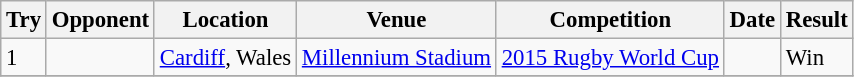<table class="wikitable sortable" style="font-size:95%">
<tr>
<th>Try</th>
<th>Opponent</th>
<th>Location</th>
<th>Venue</th>
<th>Competition</th>
<th>Date</th>
<th>Result</th>
</tr>
<tr>
<td>1</td>
<td></td>
<td><a href='#'>Cardiff</a>, Wales</td>
<td><a href='#'>Millennium Stadium</a></td>
<td><a href='#'>2015 Rugby World Cup</a></td>
<td></td>
<td>Win</td>
</tr>
<tr>
</tr>
</table>
